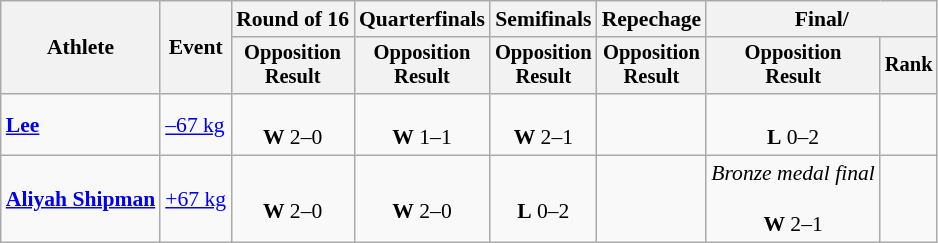<table class=wikitable style=font-size:90%;text-align:center>
<tr>
<th rowspan=2>Athlete</th>
<th rowspan=2>Event</th>
<th>Round of 16</th>
<th>Quarterfinals</th>
<th>Semifinals</th>
<th>Repechage</th>
<th colspan=2>Final/ </th>
</tr>
<tr style=font-size:95%>
<th>Opposition<br>Result</th>
<th>Opposition<br>Result</th>
<th>Opposition<br>Result</th>
<th>Opposition<br>Result</th>
<th>Opposition<br>Result</th>
<th>Rank</th>
</tr>
<tr align=center>
<td align=left><strong><a href='#'> Lee</a></strong></td>
<td align=left><a href='#'>–67 kg</a></td>
<td><br><strong>W</strong> 2–0</td>
<td><br><strong>W</strong> 1–1</td>
<td><br><strong>W</strong> 2–1</td>
<td></td>
<td><br><strong>L</strong> 0–2</td>
<td></td>
</tr>
<tr align=center>
<td align=left><strong><a href='#'>Aliyah Shipman</a></strong></td>
<td align=left><a href='#'>+67 kg</a></td>
<td><br><strong>W</strong> 2–0</td>
<td><br><strong>W</strong> 2–0</td>
<td><br><strong>L</strong> 0–2</td>
<td></td>
<td><em>Bronze medal final</em><br><br><strong>W</strong> 2–1</td>
<td></td>
</tr>
</table>
